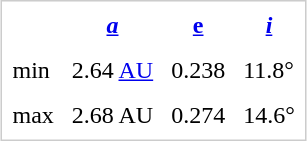<table align="center" style="border:1px solid #CCC; margin-left:15px;" cellpadding="5">
<tr>
<th></th>
<th><em><a href='#'>a</a></em></th>
<th><a href='#'>e</a></th>
<th><em><a href='#'>i</a></em></th>
</tr>
<tr>
<td>min</td>
<td>2.64 <a href='#'>AU</a></td>
<td>0.238</td>
<td>11.8°</td>
</tr>
<tr>
<td>max</td>
<td>2.68 AU</td>
<td>0.274</td>
<td>14.6°</td>
</tr>
</table>
